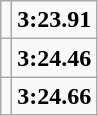<table class="wikitable">
<tr>
<td></td>
<td align=center><strong>3:23.91</strong></td>
</tr>
<tr>
<td></td>
<td align=center><strong>3:24.46</strong></td>
</tr>
<tr>
<td></td>
<td align=center><strong>3:24.66</strong></td>
</tr>
</table>
